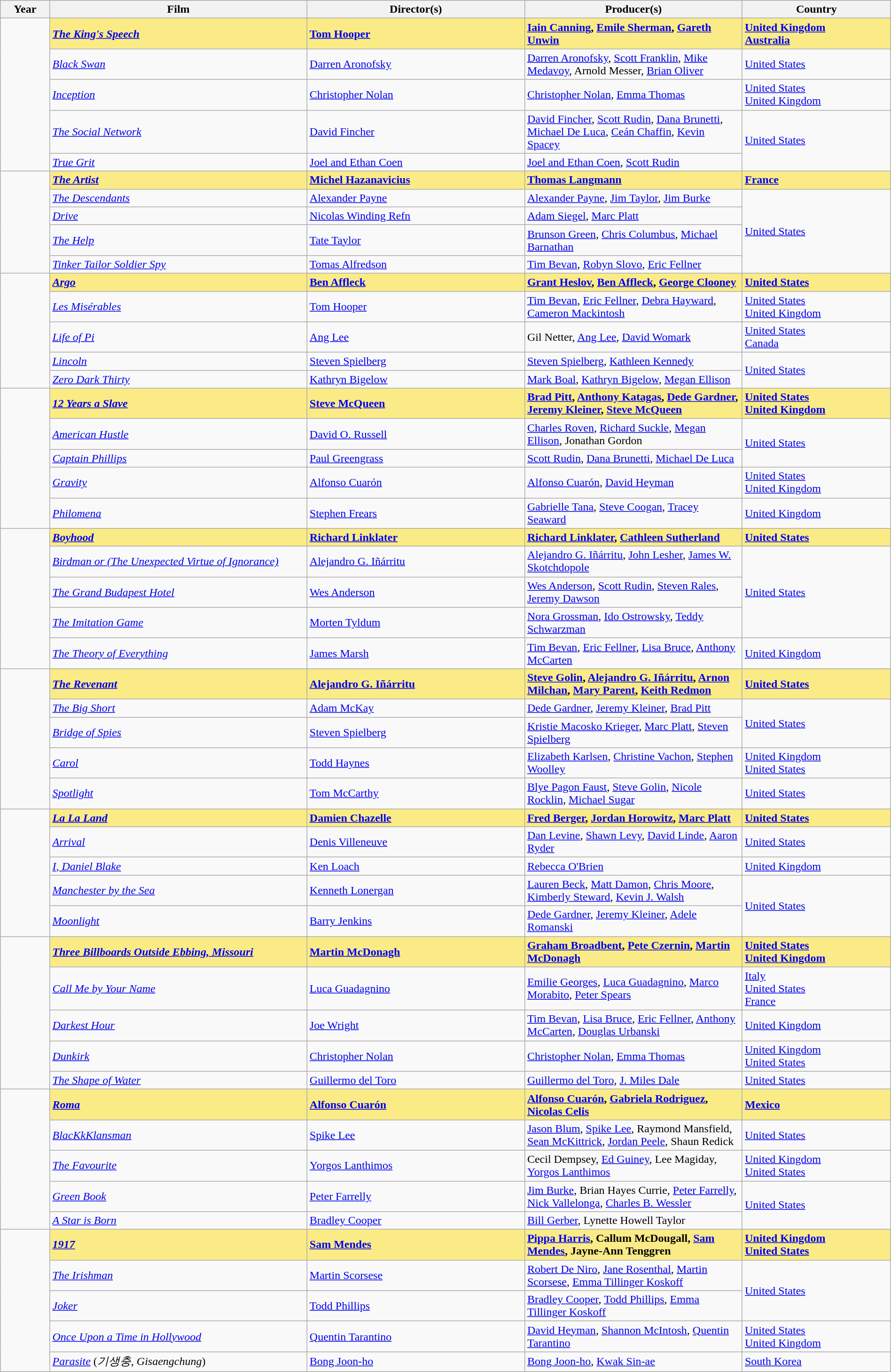<table class="wikitable" style="width:100%;" cellpadding="5">
<tr>
<th style="width:5%;">Year</th>
<th style="width:26%;">Film</th>
<th style="width:22%;">Director(s)</th>
<th style="width:22%;">Producer(s)</th>
<th style="width:15%;">Country</th>
</tr>
<tr>
<td rowspan="5"></td>
<td style="background:#FAEB86"><strong><em><a href='#'>The King's Speech</a></em></strong></td>
<td style="background:#FAEB86"><strong><a href='#'>Tom Hooper</a></strong></td>
<td style="background:#FAEB86"><strong><a href='#'>Iain Canning</a>, <a href='#'>Emile Sherman</a>, <a href='#'>Gareth Unwin</a></strong></td>
<td style="background:#FAEB86"><strong><a href='#'>United Kingdom</a><br><a href='#'>Australia</a></strong></td>
</tr>
<tr>
<td><em><a href='#'>Black Swan</a></em></td>
<td><a href='#'>Darren Aronofsky</a></td>
<td><a href='#'>Darren Aronofsky</a>, <a href='#'>Scott Franklin</a>, <a href='#'>Mike Medavoy</a>, Arnold Messer, <a href='#'>Brian Oliver</a></td>
<td><a href='#'>United States</a></td>
</tr>
<tr>
<td><em><a href='#'>Inception</a></em></td>
<td><a href='#'>Christopher Nolan</a></td>
<td><a href='#'>Christopher Nolan</a>, <a href='#'>Emma Thomas</a></td>
<td><a href='#'>United States</a><br><a href='#'>United Kingdom</a></td>
</tr>
<tr>
<td><em><a href='#'>The Social Network</a></em></td>
<td><a href='#'>David Fincher</a></td>
<td><a href='#'>David Fincher</a>, <a href='#'>Scott Rudin</a>, <a href='#'>Dana Brunetti</a>, <a href='#'>Michael De Luca</a>, <a href='#'>Ceán Chaffin</a>, <a href='#'>Kevin Spacey</a></td>
<td rowspan="2"><a href='#'>United States</a></td>
</tr>
<tr>
<td><em><a href='#'>True Grit</a></em></td>
<td><a href='#'>Joel and Ethan Coen</a></td>
<td><a href='#'>Joel and Ethan Coen</a>, <a href='#'>Scott Rudin</a></td>
</tr>
<tr>
<td rowspan="5"></td>
<td style="background:#FAEB86"><strong><em><a href='#'>The Artist</a></em></strong></td>
<td style="background:#FAEB86"><strong><a href='#'>Michel Hazanavicius</a></strong></td>
<td style="background:#FAEB86"><strong><a href='#'>Thomas Langmann</a></strong></td>
<td style="background:#FAEB86"><strong><a href='#'>France</a></strong></td>
</tr>
<tr>
<td><em><a href='#'>The Descendants</a></em></td>
<td><a href='#'>Alexander Payne</a></td>
<td><a href='#'>Alexander Payne</a>, <a href='#'>Jim Taylor</a>, <a href='#'>Jim Burke</a></td>
<td rowspan="4"><a href='#'>United States</a></td>
</tr>
<tr>
<td><em><a href='#'>Drive</a></em></td>
<td><a href='#'>Nicolas Winding Refn</a></td>
<td><a href='#'>Adam Siegel</a>, <a href='#'>Marc Platt</a></td>
</tr>
<tr>
<td><em><a href='#'>The Help</a></em></td>
<td><a href='#'>Tate Taylor</a></td>
<td><a href='#'>Brunson Green</a>, <a href='#'>Chris Columbus</a>, <a href='#'>Michael Barnathan</a></td>
</tr>
<tr>
<td><em><a href='#'>Tinker Tailor Soldier Spy</a></em></td>
<td><a href='#'>Tomas Alfredson</a></td>
<td><a href='#'>Tim Bevan</a>, <a href='#'>Robyn Slovo</a>, <a href='#'>Eric Fellner</a></td>
</tr>
<tr>
<td rowspan="5"></td>
<td style="background:#FAEB86"><strong><em><a href='#'>Argo</a></em></strong></td>
<td style="background:#FAEB86"><strong><a href='#'>Ben Affleck</a></strong></td>
<td style="background:#FAEB86"><strong><a href='#'>Grant Heslov</a>, <a href='#'>Ben Affleck</a>, <a href='#'>George Clooney</a></strong></td>
<td style="background:#FAEB86"><strong><a href='#'>United States</a></strong></td>
</tr>
<tr>
<td><em><a href='#'>Les Misérables</a></em></td>
<td><a href='#'>Tom Hooper</a></td>
<td><a href='#'>Tim Bevan</a>, <a href='#'>Eric Fellner</a>, <a href='#'>Debra Hayward</a>, <a href='#'>Cameron Mackintosh</a></td>
<td><a href='#'>United States</a><br><a href='#'>United Kingdom</a></td>
</tr>
<tr>
<td><em><a href='#'>Life of Pi</a></em></td>
<td><a href='#'>Ang Lee</a></td>
<td>Gil Netter, <a href='#'>Ang Lee</a>, <a href='#'>David Womark</a></td>
<td><a href='#'>United States</a><br><a href='#'>Canada</a></td>
</tr>
<tr>
<td><em><a href='#'>Lincoln</a></em></td>
<td><a href='#'>Steven Spielberg</a></td>
<td><a href='#'>Steven Spielberg</a>, <a href='#'>Kathleen Kennedy</a></td>
<td rowspan="2"><a href='#'>United States</a></td>
</tr>
<tr>
<td><em><a href='#'>Zero Dark Thirty</a></em></td>
<td><a href='#'>Kathryn Bigelow</a></td>
<td><a href='#'>Mark Boal</a>, <a href='#'>Kathryn Bigelow</a>, <a href='#'>Megan Ellison</a></td>
</tr>
<tr>
<td rowspan="5"></td>
<td style="background:#FAEB86"><strong><em><a href='#'>12 Years a Slave</a></em></strong></td>
<td style="background:#FAEB86"><strong><a href='#'>Steve McQueen</a></strong></td>
<td style="background:#FAEB86"><strong><a href='#'>Brad Pitt</a>, <a href='#'>Anthony Katagas</a>, <a href='#'>Dede Gardner</a>, <a href='#'>Jeremy Kleiner</a>, <a href='#'>Steve McQueen</a></strong></td>
<td style="background:#FAEB86"><strong><a href='#'>United States</a><br><a href='#'>United Kingdom</a></strong></td>
</tr>
<tr>
<td><em><a href='#'>American Hustle</a></em></td>
<td><a href='#'>David O. Russell</a></td>
<td><a href='#'>Charles Roven</a>, <a href='#'>Richard Suckle</a>, <a href='#'>Megan Ellison</a>, Jonathan Gordon</td>
<td rowspan="2"><a href='#'>United States</a></td>
</tr>
<tr>
<td><em><a href='#'>Captain Phillips</a></em></td>
<td><a href='#'>Paul Greengrass</a></td>
<td><a href='#'>Scott Rudin</a>, <a href='#'>Dana Brunetti</a>, <a href='#'>Michael De Luca</a></td>
</tr>
<tr>
<td><em><a href='#'>Gravity</a></em></td>
<td><a href='#'>Alfonso Cuarón</a></td>
<td><a href='#'>Alfonso Cuarón</a>, <a href='#'>David Heyman</a></td>
<td><a href='#'>United States</a><br><a href='#'>United Kingdom</a></td>
</tr>
<tr>
<td><em><a href='#'>Philomena</a></em></td>
<td><a href='#'>Stephen Frears</a></td>
<td><a href='#'>Gabrielle Tana</a>, <a href='#'>Steve Coogan</a>, <a href='#'>Tracey Seaward</a></td>
<td><a href='#'>United Kingdom</a></td>
</tr>
<tr>
<td rowspan="5"></td>
<td style="background:#FAEB86"><strong><em><a href='#'>Boyhood</a></em></strong></td>
<td style="background:#FAEB86"><strong><a href='#'>Richard Linklater</a></strong></td>
<td style="background:#FAEB86"><strong><a href='#'>Richard Linklater</a>, <a href='#'>Cathleen Sutherland</a></strong></td>
<td style="background:#FAEB86"><strong><a href='#'>United States</a></strong></td>
</tr>
<tr>
<td><em><a href='#'>Birdman or (The Unexpected Virtue of Ignorance)</a></em></td>
<td><a href='#'>Alejandro G. Iñárritu</a></td>
<td><a href='#'>Alejandro G. Iñárritu</a>, <a href='#'>John Lesher</a>, <a href='#'>James W. Skotchdopole</a></td>
<td rowspan="3"><a href='#'>United States</a></td>
</tr>
<tr>
<td><em><a href='#'>The Grand Budapest Hotel</a></em></td>
<td><a href='#'>Wes Anderson</a></td>
<td><a href='#'>Wes Anderson</a>, <a href='#'>Scott Rudin</a>, <a href='#'>Steven Rales</a>, <a href='#'>Jeremy Dawson</a></td>
</tr>
<tr>
<td><em><a href='#'>The Imitation Game</a></em></td>
<td><a href='#'>Morten Tyldum</a></td>
<td><a href='#'>Nora Grossman</a>, <a href='#'>Ido Ostrowsky</a>, <a href='#'>Teddy Schwarzman</a></td>
</tr>
<tr>
<td><em><a href='#'>The Theory of Everything</a></em></td>
<td><a href='#'>James Marsh</a></td>
<td><a href='#'>Tim Bevan</a>, <a href='#'>Eric Fellner</a>, <a href='#'>Lisa Bruce</a>, <a href='#'>Anthony McCarten</a></td>
<td><a href='#'>United Kingdom</a></td>
</tr>
<tr>
<td rowspan="5"></td>
<td style="background:#FAEB86"><strong><em><a href='#'>The Revenant</a></em></strong></td>
<td style="background:#FAEB86"><strong><a href='#'>Alejandro G. Iñárritu</a></strong></td>
<td style="background:#FAEB86"><strong><a href='#'>Steve Golin</a>, <a href='#'>Alejandro G. Iñárritu</a>, <a href='#'>Arnon Milchan</a>, <a href='#'>Mary Parent</a>, <a href='#'>Keith Redmon</a></strong></td>
<td style="background:#FAEB86"><strong><a href='#'>United States</a></strong></td>
</tr>
<tr>
<td><em><a href='#'>The Big Short</a></em></td>
<td><a href='#'>Adam McKay</a></td>
<td><a href='#'>Dede Gardner</a>, <a href='#'>Jeremy Kleiner</a>, <a href='#'>Brad Pitt</a></td>
<td rowspan="2"><a href='#'>United States</a></td>
</tr>
<tr>
<td><em><a href='#'>Bridge of Spies</a></em></td>
<td><a href='#'>Steven Spielberg</a></td>
<td><a href='#'>Kristie Macosko Krieger</a>, <a href='#'>Marc Platt</a>, <a href='#'>Steven Spielberg</a></td>
</tr>
<tr>
<td><em><a href='#'>Carol</a></em></td>
<td><a href='#'>Todd Haynes</a></td>
<td><a href='#'>Elizabeth Karlsen</a>, <a href='#'>Christine Vachon</a>, <a href='#'>Stephen Woolley</a></td>
<td><a href='#'>United Kingdom</a><br><a href='#'>United States</a></td>
</tr>
<tr>
<td><em><a href='#'>Spotlight</a></em></td>
<td><a href='#'>Tom McCarthy</a></td>
<td><a href='#'>Blye Pagon Faust</a>, <a href='#'>Steve Golin</a>, <a href='#'>Nicole Rocklin</a>, <a href='#'>Michael Sugar</a></td>
<td><a href='#'>United States</a></td>
</tr>
<tr>
<td rowspan="5"></td>
<td style="background:#FAEB86"><strong><em><a href='#'>La La Land</a></em></strong></td>
<td style="background:#FAEB86"><strong><a href='#'>Damien Chazelle</a></strong></td>
<td style="background:#FAEB86"><strong><a href='#'>Fred Berger</a>, <a href='#'>Jordan Horowitz</a>, <a href='#'>Marc Platt</a></strong></td>
<td style="background:#FAEB86"><strong><a href='#'>United States</a></strong></td>
</tr>
<tr>
<td><em><a href='#'>Arrival</a></em></td>
<td><a href='#'>Denis Villeneuve</a></td>
<td><a href='#'>Dan Levine</a>, <a href='#'>Shawn Levy</a>, <a href='#'>David Linde</a>, <a href='#'>Aaron Ryder</a></td>
<td><a href='#'>United States</a></td>
</tr>
<tr>
<td><em><a href='#'>I, Daniel Blake</a></em></td>
<td><a href='#'>Ken Loach</a></td>
<td><a href='#'>Rebecca O'Brien</a></td>
<td><a href='#'>United Kingdom</a></td>
</tr>
<tr>
<td><em><a href='#'>Manchester by the Sea</a></em></td>
<td><a href='#'>Kenneth Lonergan</a></td>
<td><a href='#'>Lauren Beck</a>, <a href='#'>Matt Damon</a>, <a href='#'>Chris Moore</a>, <a href='#'>Kimberly Steward</a>, <a href='#'>Kevin J. Walsh</a></td>
<td rowspan="2"><a href='#'>United States</a></td>
</tr>
<tr>
<td><em><a href='#'>Moonlight</a></em></td>
<td><a href='#'>Barry Jenkins</a></td>
<td><a href='#'>Dede Gardner</a>, <a href='#'>Jeremy Kleiner</a>, <a href='#'>Adele Romanski</a></td>
</tr>
<tr>
<td rowspan="5"></td>
<td style="background:#FAEB86"><strong><em><a href='#'>Three Billboards Outside Ebbing, Missouri</a></em></strong></td>
<td style="background:#FAEB86"><strong><a href='#'>Martin McDonagh</a></strong></td>
<td style="background:#FAEB86"><strong><a href='#'>Graham Broadbent</a>, <a href='#'>Pete Czernin</a>, <a href='#'>Martin McDonagh</a></strong></td>
<td style="background:#FAEB86"><strong><a href='#'>United States</a><br><a href='#'>United Kingdom</a></strong></td>
</tr>
<tr>
<td><em><a href='#'>Call Me by Your Name</a></em></td>
<td><a href='#'>Luca Guadagnino</a></td>
<td><a href='#'>Emilie Georges</a>, <a href='#'>Luca Guadagnino</a>, <a href='#'>Marco Morabito</a>, <a href='#'>Peter Spears</a></td>
<td><a href='#'>Italy</a><br><a href='#'>United States</a><br><a href='#'>France</a></td>
</tr>
<tr>
<td><em><a href='#'>Darkest Hour</a></em></td>
<td><a href='#'>Joe Wright</a></td>
<td><a href='#'>Tim Bevan</a>, <a href='#'>Lisa Bruce</a>, <a href='#'>Eric Fellner</a>, <a href='#'>Anthony McCarten</a>, <a href='#'>Douglas Urbanski</a></td>
<td><a href='#'>United Kingdom</a></td>
</tr>
<tr>
<td><em><a href='#'>Dunkirk</a></em></td>
<td><a href='#'>Christopher Nolan</a></td>
<td><a href='#'>Christopher Nolan</a>, <a href='#'>Emma Thomas</a></td>
<td><a href='#'>United Kingdom</a><br><a href='#'>United States</a></td>
</tr>
<tr>
<td><em><a href='#'>The Shape of Water</a></em></td>
<td><a href='#'>Guillermo del Toro</a></td>
<td><a href='#'>Guillermo del Toro</a>, <a href='#'>J. Miles Dale</a></td>
<td><a href='#'>United States</a></td>
</tr>
<tr>
<td rowspan="5"></td>
<td style="background:#FAEB86"><strong><em><a href='#'>Roma</a></em></strong></td>
<td style="background:#FAEB86"><strong><a href='#'>Alfonso Cuarón</a></strong></td>
<td style="background:#FAEB86"><strong><a href='#'>Alfonso Cuarón</a>, <a href='#'>Gabriela Rodriguez</a>, <a href='#'>Nicolas Celis</a></strong></td>
<td style="background:#FAEB86"><strong><a href='#'>Mexico</a></strong></td>
</tr>
<tr>
<td><em><a href='#'>BlacKkKlansman</a></em></td>
<td><a href='#'>Spike Lee</a></td>
<td><a href='#'>Jason Blum</a>, <a href='#'>Spike Lee</a>, Raymond Mansfield, <a href='#'>Sean McKittrick</a>, <a href='#'>Jordan Peele</a>, Shaun Redick</td>
<td><a href='#'>United States</a></td>
</tr>
<tr>
<td><em><a href='#'>The Favourite</a></em></td>
<td><a href='#'>Yorgos Lanthimos</a></td>
<td>Cecil Dempsey, <a href='#'>Ed Guiney</a>, Lee Magiday, <a href='#'>Yorgos Lanthimos</a></td>
<td><a href='#'>United Kingdom</a><br><a href='#'>United States</a></td>
</tr>
<tr>
<td><em><a href='#'>Green Book</a></em></td>
<td><a href='#'>Peter Farrelly</a></td>
<td><a href='#'>Jim Burke</a>, Brian Hayes Currie,  <a href='#'>Peter Farrelly</a>, <a href='#'>Nick Vallelonga</a>, <a href='#'>Charles B. Wessler</a></td>
<td rowspan="2"><a href='#'>United States</a></td>
</tr>
<tr>
<td><em><a href='#'>A Star is Born</a></em></td>
<td><a href='#'>Bradley Cooper</a></td>
<td><a href='#'>Bill Gerber</a>, Lynette Howell Taylor</td>
</tr>
<tr>
<td rowspan="5"></td>
<td style="background:#FAEB86"><strong><em><a href='#'>1917</a></em></strong></td>
<td style="background:#FAEB86"><strong><a href='#'>Sam Mendes</a></strong></td>
<td style="background:#FAEB86"><strong><a href='#'>Pippa Harris</a>, Callum McDougall, <a href='#'>Sam Mendes</a>, Jayne-Ann Tenggren</strong></td>
<td style="background:#FAEB86"><strong><a href='#'>United Kingdom</a><br><a href='#'>United States</a></strong></td>
</tr>
<tr>
<td><em><a href='#'>The Irishman</a></em></td>
<td><a href='#'>Martin Scorsese</a></td>
<td><a href='#'>Robert De Niro</a>, <a href='#'>Jane Rosenthal</a>, <a href='#'>Martin Scorsese</a>, <a href='#'>Emma Tillinger Koskoff</a></td>
<td rowspan="2"><a href='#'>United States</a></td>
</tr>
<tr>
<td><em><a href='#'>Joker</a></em></td>
<td><a href='#'>Todd Phillips</a></td>
<td><a href='#'>Bradley Cooper</a>, <a href='#'>Todd Phillips</a>, <a href='#'>Emma Tillinger Koskoff</a></td>
</tr>
<tr>
<td><em><a href='#'>Once Upon a Time in Hollywood</a></em></td>
<td><a href='#'>Quentin Tarantino</a></td>
<td><a href='#'>David Heyman</a>, <a href='#'>Shannon McIntosh</a>, <a href='#'>Quentin Tarantino</a></td>
<td><a href='#'>United States</a><br><a href='#'>United Kingdom</a></td>
</tr>
<tr>
<td><em><a href='#'>Parasite</a></em> (<em>기생충</em>, <em>Gisaengchung</em>)</td>
<td><a href='#'>Bong Joon-ho</a></td>
<td><a href='#'>Bong Joon-ho</a>, <a href='#'>Kwak Sin-ae</a></td>
<td><a href='#'>South Korea</a></td>
</tr>
</table>
